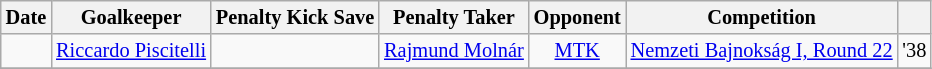<table class="wikitable sortable sticky-header" style="text-align:center; font-size:85%;">
<tr>
<th>Date</th>
<th>Goalkeeper</th>
<th>Penalty Kick Save</th>
<th>Penalty Taker</th>
<th>Opponent</th>
<th>Competition</th>
<th></th>
</tr>
<tr>
<td></td>
<td><a href='#'>Riccardo Piscitelli</a></td>
<td></td>
<td><a href='#'>Rajmund Molnár</a></td>
<td><a href='#'>MTK</a></td>
<td><a href='#'>Nemzeti Bajnokság I, Round 22</a></td>
<td> '38</td>
</tr>
<tr>
</tr>
</table>
